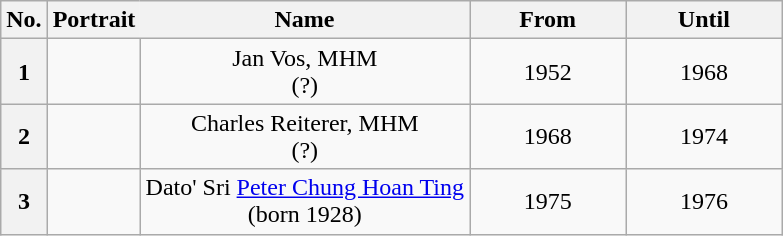<table class="wikitable" style="text-align:center;">
<tr>
<th scope="col">No.</th>
<th scope="col" style="border-right:none;">Portrait</th>
<th scope="col" style="border-left:none;">Name</th>
<th scope="col" style="width:20%;">From</th>
<th scope="col" style="width:20%;">Until</th>
</tr>
<tr>
<th scope="row">1</th>
<td></td>
<td>Jan Vos, MHM <br> (?)</td>
<td>1952</td>
<td>1968</td>
</tr>
<tr>
<th>2</th>
<td></td>
<td>Charles Reiterer, MHM <br> (?)</td>
<td>1968</td>
<td>1974</td>
</tr>
<tr>
<th>3</th>
<td></td>
<td>Dato' Sri <a href='#'>Peter Chung Hoan Ting</a> <br> (born 1928)</td>
<td>1975</td>
<td>1976</td>
</tr>
</table>
